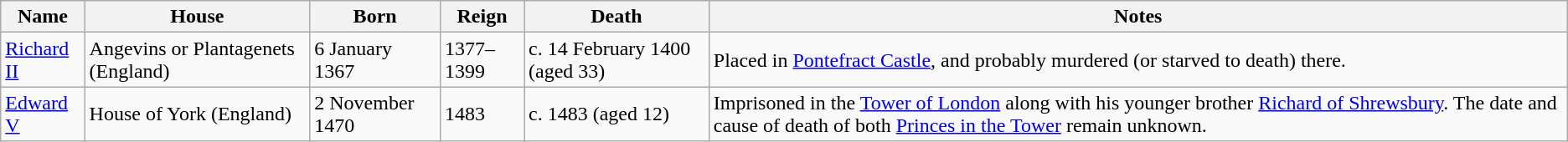<table class="wikitable">
<tr>
<th>Name</th>
<th>House</th>
<th>Born</th>
<th>Reign</th>
<th>Death</th>
<th>Notes</th>
</tr>
<tr>
<td><a href='#'>Richard II</a></td>
<td>Angevins or Plantagenets (England)</td>
<td>6 January 1367</td>
<td>1377–1399</td>
<td>c. 14 February 1400 (aged 33)</td>
<td>Placed in <a href='#'>Pontefract Castle</a>, and probably murdered (or starved to death) there.</td>
</tr>
<tr>
<td><a href='#'>Edward V</a></td>
<td>House of York (England)</td>
<td>2 November 1470</td>
<td>1483</td>
<td>c. 1483 (aged 12)</td>
<td>Imprisoned in the <a href='#'>Tower of London</a> along with his younger brother <a href='#'>Richard of Shrewsbury</a>. The date and cause of death of both <a href='#'>Princes in the Tower</a> remain unknown.</td>
</tr>
</table>
